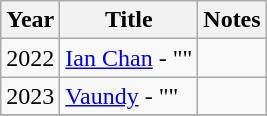<table class="wikitable plainrowheaders">
<tr>
<th scope="col">Year</th>
<th scope="col">Title</th>
<th scope="col">Notes</th>
</tr>
<tr>
<td rowspan=“1”>2022</td>
<td><a href='#'>Ian Chan</a> - ""</td>
<td></td>
</tr>
<tr>
<td rowspan=“1”>2023</td>
<td><a href='#'>Vaundy</a> - ""</td>
<td></td>
</tr>
<tr>
</tr>
</table>
